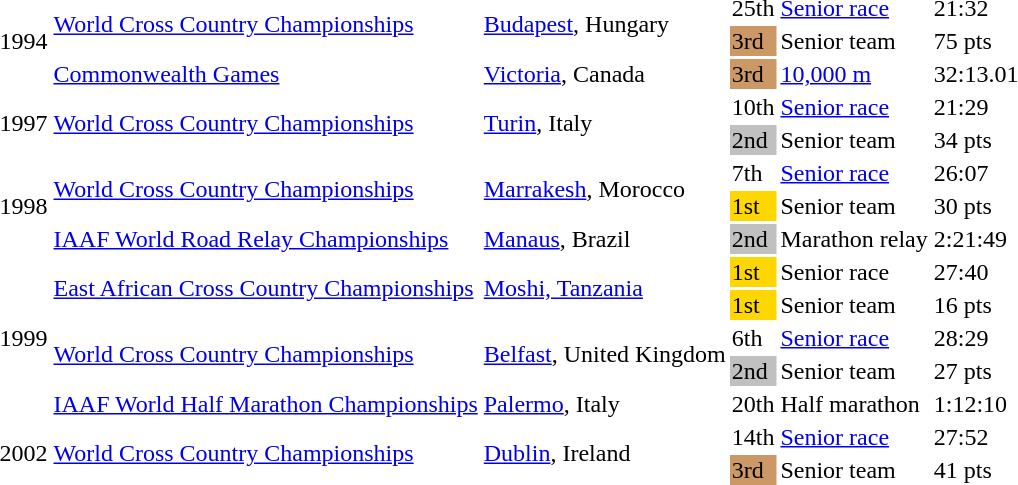<table>
<tr>
<td rowspan=3>1994</td>
<td rowspan=2><a href='#'>World Cross Country Championships</a></td>
<td rowspan=2><a href='#'>Budapest</a>, Hungary</td>
<td>25th</td>
<td><a href='#'>Senior race</a></td>
<td>21:32</td>
</tr>
<tr>
<td bgcolor=cc9966>3rd</td>
<td>Senior team</td>
<td>75 pts</td>
</tr>
<tr>
<td><a href='#'>Commonwealth Games</a></td>
<td><a href='#'>Victoria</a>, Canada</td>
<td bgcolor=cc9966>3rd</td>
<td><a href='#'>10,000 m</a></td>
<td>32:13.01</td>
</tr>
<tr>
<td rowspan=2>1997</td>
<td rowspan=2><a href='#'>World Cross Country Championships</a></td>
<td rowspan=2><a href='#'>Turin</a>, Italy</td>
<td>10th</td>
<td><a href='#'>Senior race</a></td>
<td>21:29</td>
</tr>
<tr>
<td bgcolor=silver>2nd</td>
<td>Senior team</td>
<td>34 pts</td>
</tr>
<tr>
<td rowspan=3>1998</td>
<td rowspan=2><a href='#'>World Cross Country Championships</a></td>
<td rowspan=2><a href='#'>Marrakesh</a>, Morocco</td>
<td>7th</td>
<td><a href='#'>Senior race</a></td>
<td>26:07</td>
</tr>
<tr>
<td bgcolor=gold>1st</td>
<td>Senior team</td>
<td>30 pts</td>
</tr>
<tr>
<td><a href='#'>IAAF World Road Relay Championships</a></td>
<td><a href='#'>Manaus</a>, Brazil</td>
<td bgcolor=silver>2nd</td>
<td>Marathon relay</td>
<td>2:21:49</td>
</tr>
<tr>
<td rowspan=5>1999</td>
<td rowspan=2><a href='#'>East African Cross Country Championships</a></td>
<td rowspan=2><a href='#'>Moshi, Tanzania</a></td>
<td bgcolor=gold>1st</td>
<td>Senior race</td>
<td>27:40</td>
</tr>
<tr>
<td bgcolor=gold>1st</td>
<td>Senior team</td>
<td>16 pts</td>
</tr>
<tr>
<td rowspan=2><a href='#'>World Cross Country Championships</a></td>
<td rowspan=2><a href='#'>Belfast</a>, United Kingdom</td>
<td>6th</td>
<td><a href='#'>Senior race</a></td>
<td>28:29</td>
</tr>
<tr>
<td bgcolor=silver>2nd</td>
<td>Senior team</td>
<td>27 pts</td>
</tr>
<tr>
<td><a href='#'>IAAF World Half Marathon Championships</a></td>
<td><a href='#'>Palermo</a>, Italy</td>
<td>20th</td>
<td>Half marathon</td>
<td>1:12:10</td>
</tr>
<tr>
<td rowspan=2>2002</td>
<td rowspan=2><a href='#'>World Cross Country Championships</a></td>
<td rowspan=2><a href='#'>Dublin</a>, Ireland</td>
<td>14th</td>
<td><a href='#'>Senior race</a></td>
<td>27:52</td>
</tr>
<tr>
<td bgcolor=cc9966>3rd</td>
<td>Senior team</td>
<td>41 pts</td>
</tr>
</table>
